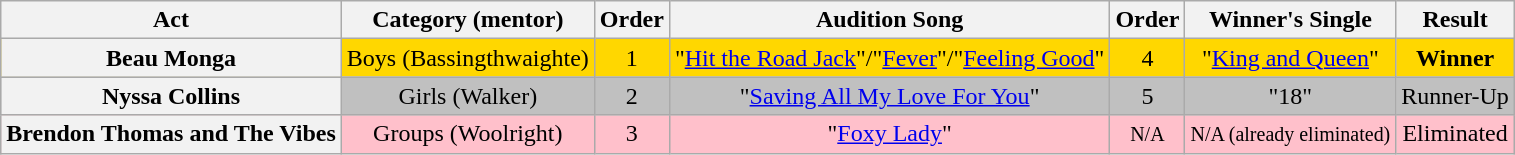<table class="wikitable plainrowheaders" style="text-align:center;">
<tr>
<th scope="col">Act</th>
<th scope="col">Category (mentor)</th>
<th scope="col">Order</th>
<th scope="col">Audition Song</th>
<th scope="col">Order</th>
<th scope="col">Winner's Single</th>
<th scope="col">Result</th>
</tr>
<tr style="background:gold">
<th>Beau Monga</th>
<td>Boys (Bassingthwaighte)</td>
<td>1</td>
<td>"<a href='#'>Hit the Road Jack</a>"/"<a href='#'>Fever</a>"/"<a href='#'>Feeling Good</a>"</td>
<td>4</td>
<td>"<a href='#'>King and Queen</a>"</td>
<td><strong>Winner</strong></td>
</tr>
<tr style="background:silver">
<th>Nyssa Collins</th>
<td>Girls (Walker)</td>
<td>2</td>
<td>"<a href='#'>Saving All My Love For You</a>"</td>
<td>5</td>
<td>"18"</td>
<td>Runner-Up</td>
</tr>
<tr style="background:pink;">
<th>Brendon Thomas and The Vibes</th>
<td>Groups (Woolright)</td>
<td>3</td>
<td>"<a href='#'>Foxy Lady</a>"</td>
<td><small>N/A</small></td>
<td><small>N/A (already eliminated)</small></td>
<td>Eliminated</td>
</tr>
</table>
